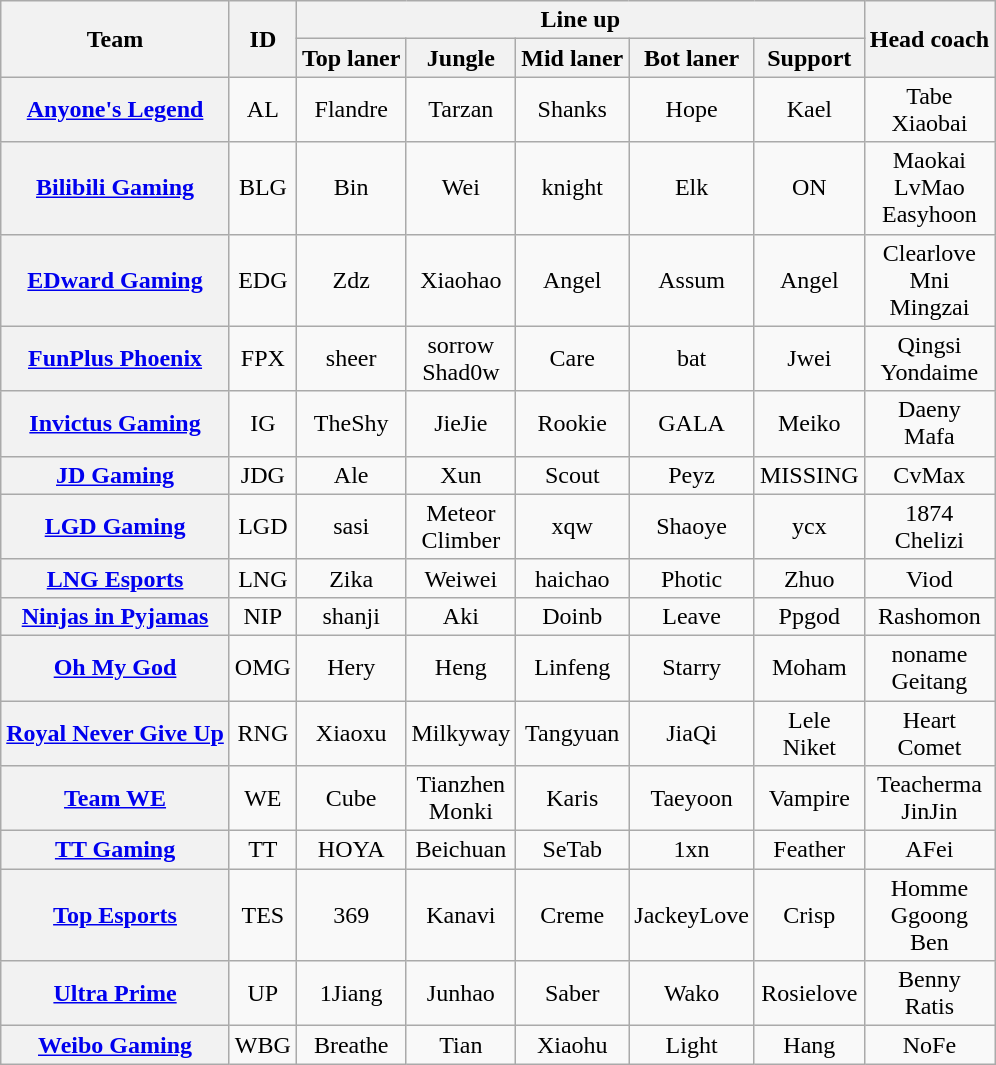<table class="wikitable sortable" style="text-align:center">
<tr>
<th rowspan="2">Team</th>
<th rowspan="2">ID</th>
<th colspan="5">Line up</th>
<th rowspan="2">Head coach</th>
</tr>
<tr>
<th>Top laner</th>
<th>Jungle</th>
<th>Mid laner</th>
<th>Bot laner</th>
<th>Support</th>
</tr>
<tr>
<th><a href='#'>Anyone's Legend</a></th>
<td>AL</td>
<td>Flandre</td>
<td>Tarzan</td>
<td>Shanks</td>
<td>Hope</td>
<td>Kael</td>
<td>Tabe<br> Xiaobai</td>
</tr>
<tr>
<th><a href='#'>Bilibili Gaming</a></th>
<td>BLG</td>
<td>Bin</td>
<td>Wei</td>
<td>knight</td>
<td>Elk</td>
<td>ON</td>
<td>Maokai<br>LvMao<br>Easyhoon</td>
</tr>
<tr>
<th><a href='#'>EDward Gaming</a></th>
<td>EDG</td>
<td>Zdz</td>
<td>Xiaohao</td>
<td>Angel</td>
<td>Assum</td>
<td>Angel</td>
<td>Clearlove<br>Mni<br>Mingzai</td>
</tr>
<tr>
<th><a href='#'>FunPlus Phoenix</a></th>
<td>FPX</td>
<td>sheer</td>
<td>sorrow<br>Shad0w</td>
<td>Care</td>
<td>bat</td>
<td>Jwei</td>
<td>Qingsi<br>Yondaime</td>
</tr>
<tr>
<th><a href='#'>Invictus Gaming</a></th>
<td>IG</td>
<td>TheShy</td>
<td>JieJie</td>
<td>Rookie</td>
<td>GALA</td>
<td>Meiko</td>
<td>Daeny<br>Mafa</td>
</tr>
<tr>
<th><a href='#'>JD Gaming</a></th>
<td>JDG</td>
<td>Ale</td>
<td>Xun</td>
<td>Scout</td>
<td>Peyz</td>
<td>MISSING</td>
<td>CvMax</td>
</tr>
<tr>
<th><a href='#'>LGD Gaming</a></th>
<td>LGD</td>
<td>sasi</td>
<td>Meteor<br> Climber</td>
<td>xqw</td>
<td>Shaoye</td>
<td>ycx</td>
<td>1874<br>Chelizi</td>
</tr>
<tr>
<th><a href='#'>LNG Esports</a></th>
<td>LNG</td>
<td>Zika</td>
<td>Weiwei</td>
<td>haichao</td>
<td>Photic</td>
<td>Zhuo</td>
<td>Viod</td>
</tr>
<tr>
<th><a href='#'>Ninjas in Pyjamas</a></th>
<td>NIP</td>
<td>shanji</td>
<td>Aki</td>
<td>Doinb</td>
<td>Leave</td>
<td>Ppgod</td>
<td>Rashomon</td>
</tr>
<tr>
<th><a href='#'>Oh My God</a></th>
<td>OMG</td>
<td>Hery</td>
<td>Heng</td>
<td>Linfeng</td>
<td>Starry</td>
<td>Moham</td>
<td>noname<br>Geitang</td>
</tr>
<tr>
<th><a href='#'>Royal Never Give Up</a></th>
<td>RNG</td>
<td>Xiaoxu</td>
<td>Milkyway</td>
<td>Tangyuan</td>
<td>JiaQi</td>
<td>Lele<br>Niket</td>
<td>Heart<br>Comet</td>
</tr>
<tr>
<th><a href='#'>Team WE</a></th>
<td>WE</td>
<td>Cube</td>
<td>Tianzhen<br>Monki</td>
<td>Karis</td>
<td>Taeyoon</td>
<td>Vampire</td>
<td>Teacherma<br>JinJin</td>
</tr>
<tr>
<th><a href='#'>TT Gaming</a></th>
<td>TT</td>
<td>HOYA</td>
<td>Beichuan</td>
<td>SeTab</td>
<td>1xn</td>
<td>Feather</td>
<td>AFei</td>
</tr>
<tr>
<th><a href='#'>Top Esports</a></th>
<td>TES</td>
<td>369</td>
<td>Kanavi</td>
<td>Creme</td>
<td>JackeyLove</td>
<td>Crisp</td>
<td>Homme<br>Ggoong<br>Ben</td>
</tr>
<tr>
<th><a href='#'>Ultra Prime</a></th>
<td>UP</td>
<td>1Jiang</td>
<td>Junhao</td>
<td>Saber</td>
<td>Wako</td>
<td>Rosielove</td>
<td>Benny<br>Ratis</td>
</tr>
<tr>
<th><a href='#'>Weibo Gaming</a></th>
<td>WBG</td>
<td>Breathe</td>
<td>Tian</td>
<td>Xiaohu</td>
<td>Light</td>
<td>Hang</td>
<td>NoFe</td>
</tr>
</table>
